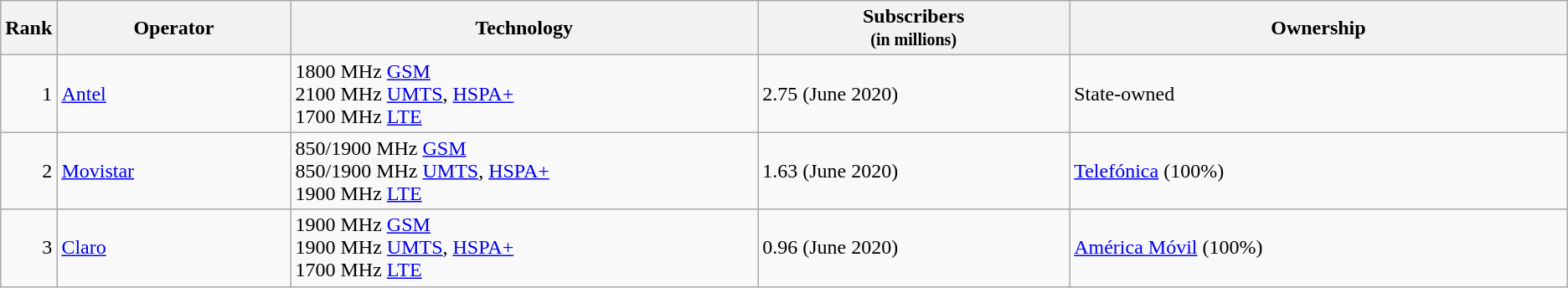<table class="wikitable">
<tr>
<th style="width:3%;">Rank</th>
<th style="width:15%;">Operator</th>
<th style="width:30%;">Technology</th>
<th style="width:20%;">Subscribers<br><small>(in millions)</small></th>
<th style="width:32%;">Ownership</th>
</tr>
<tr>
<td align=right>1</td>
<td><a href='#'>Antel</a></td>
<td>1800 MHz <a href='#'>GSM</a><br>2100 MHz <a href='#'>UMTS</a>, <a href='#'>HSPA+</a><br>1700 MHz <a href='#'>LTE</a></td>
<td>2.75 (June 2020)</td>
<td>State-owned</td>
</tr>
<tr>
<td align=right>2</td>
<td><a href='#'>Movistar</a></td>
<td>850/1900 MHz <a href='#'>GSM</a><br>850/1900 MHz <a href='#'>UMTS</a>, <a href='#'>HSPA+</a><br>1900 MHz <a href='#'>LTE</a></td>
<td>1.63 (June 2020)</td>
<td><a href='#'>Telefónica</a> (100%)</td>
</tr>
<tr>
<td align=right>3</td>
<td><a href='#'>Claro</a></td>
<td>1900 MHz <a href='#'>GSM</a><br>1900 MHz <a href='#'>UMTS</a>, <a href='#'>HSPA+</a><br>1700 MHz <a href='#'>LTE</a></td>
<td>0.96 (June 2020)</td>
<td><a href='#'>América Móvil</a> (100%)</td>
</tr>
</table>
